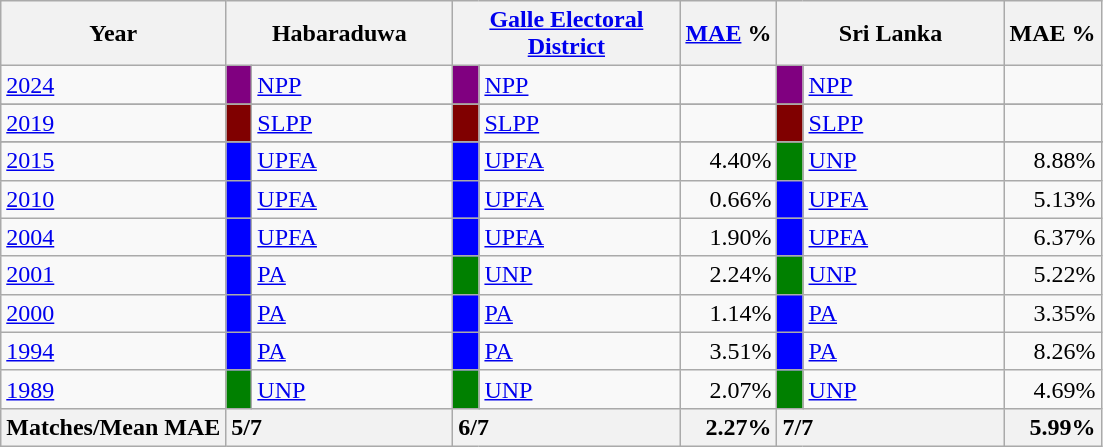<table class="wikitable">
<tr>
<th>Year</th>
<th colspan="2" width="144px">Habaraduwa</th>
<th colspan="2" width="144px"><a href='#'>Galle Electoral District</a></th>
<th><a href='#'>MAE</a> %</th>
<th colspan="2" width="144px">Sri Lanka</th>
<th>MAE %</th>
</tr>
<tr>
<td><a href='#'>2024</a></td>
<td style="background-color:purple;" width="10px"></td>
<td style="text-align:left;"><a href='#'>NPP</a></td>
<td style="background-color:purple;" width="10px"></td>
<td style="text-align:left;"><a href='#'>NPP</a></td>
<td style="text-align:right;"></td>
<td style="background-color:purple;" width="10px"></td>
<td style="text-align:left;"><a href='#'>NPP</a></td>
<td style="text-align:right;"></td>
</tr>
<tr>
</tr>
<tr>
<td><a href='#'>2019</a></td>
<td style="background-color:maroon;" width="10px"></td>
<td style="text-align:left;"><a href='#'>SLPP</a></td>
<td style="background-color:maroon;" width="10px"></td>
<td style="text-align:left;"><a href='#'>SLPP</a></td>
<td style="text-align:right;"></td>
<td style="background-color:maroon;" width="10px"></td>
<td style="text-align:left;"><a href='#'>SLPP</a></td>
<td style="text-align:right;"></td>
</tr>
<tr>
</tr>
<tr>
<td><a href='#'>2015</a></td>
<td style="background-color:blue;" width="10px"></td>
<td style="text-align:left;"><a href='#'>UPFA</a></td>
<td style="background-color:blue;" width="10px"></td>
<td style="text-align:left;"><a href='#'>UPFA</a></td>
<td style="text-align:right;">4.40%</td>
<td style="background-color:green;" width="10px"></td>
<td style="text-align:left;"><a href='#'>UNP</a></td>
<td style="text-align:right;">8.88%</td>
</tr>
<tr>
<td><a href='#'>2010</a></td>
<td style="background-color:blue;" width="10px"></td>
<td style="text-align:left;"><a href='#'>UPFA</a></td>
<td style="background-color:blue;" width="10px"></td>
<td style="text-align:left;"><a href='#'>UPFA</a></td>
<td style="text-align:right;">0.66%</td>
<td style="background-color:blue;" width="10px"></td>
<td style="text-align:left;"><a href='#'>UPFA</a></td>
<td style="text-align:right;">5.13%</td>
</tr>
<tr>
<td><a href='#'>2004</a></td>
<td style="background-color:blue;" width="10px"></td>
<td style="text-align:left;"><a href='#'>UPFA</a></td>
<td style="background-color:blue;" width="10px"></td>
<td style="text-align:left;"><a href='#'>UPFA</a></td>
<td style="text-align:right;">1.90%</td>
<td style="background-color:blue;" width="10px"></td>
<td style="text-align:left;"><a href='#'>UPFA</a></td>
<td style="text-align:right;">6.37%</td>
</tr>
<tr>
<td><a href='#'>2001</a></td>
<td style="background-color:blue;" width="10px"></td>
<td style="text-align:left;"><a href='#'>PA</a></td>
<td style="background-color:green;" width="10px"></td>
<td style="text-align:left;"><a href='#'>UNP</a></td>
<td style="text-align:right;">2.24%</td>
<td style="background-color:green;" width="10px"></td>
<td style="text-align:left;"><a href='#'>UNP</a></td>
<td style="text-align:right;">5.22%</td>
</tr>
<tr>
<td><a href='#'>2000</a></td>
<td style="background-color:blue;" width="10px"></td>
<td style="text-align:left;"><a href='#'>PA</a></td>
<td style="background-color:blue;" width="10px"></td>
<td style="text-align:left;"><a href='#'>PA</a></td>
<td style="text-align:right;">1.14%</td>
<td style="background-color:blue;" width="10px"></td>
<td style="text-align:left;"><a href='#'>PA</a></td>
<td style="text-align:right;">3.35%</td>
</tr>
<tr>
<td><a href='#'>1994</a></td>
<td style="background-color:blue;" width="10px"></td>
<td style="text-align:left;"><a href='#'>PA</a></td>
<td style="background-color:blue;" width="10px"></td>
<td style="text-align:left;"><a href='#'>PA</a></td>
<td style="text-align:right;">3.51%</td>
<td style="background-color:blue;" width="10px"></td>
<td style="text-align:left;"><a href='#'>PA</a></td>
<td style="text-align:right;">8.26%</td>
</tr>
<tr>
<td><a href='#'>1989</a></td>
<td style="background-color:green;" width="10px"></td>
<td style="text-align:left;"><a href='#'>UNP</a></td>
<td style="background-color:green;" width="10px"></td>
<td style="text-align:left;"><a href='#'>UNP</a></td>
<td style="text-align:right;">2.07%</td>
<td style="background-color:green;" width="10px"></td>
<td style="text-align:left;"><a href='#'>UNP</a></td>
<td style="text-align:right;">4.69%</td>
</tr>
<tr>
<th>Matches/Mean MAE</th>
<th style="text-align:left;"colspan="2" width="144px">5/7</th>
<th style="text-align:left;"colspan="2" width="144px">6/7</th>
<th style="text-align:right;">2.27%</th>
<th style="text-align:left;"colspan="2" width="144px">7/7</th>
<th style="text-align:right;">5.99%</th>
</tr>
</table>
